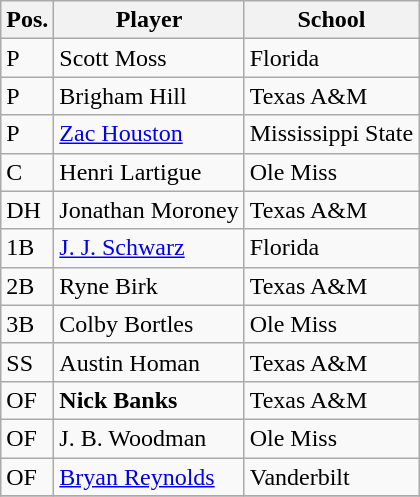<table class=wikitable>
<tr>
<th>Pos.</th>
<th>Player</th>
<th>School</th>
</tr>
<tr>
<td>P</td>
<td>Scott Moss</td>
<td>Florida</td>
</tr>
<tr>
<td>P</td>
<td>Brigham Hill</td>
<td>Texas A&M</td>
</tr>
<tr>
<td>P</td>
<td><a href='#'>Zac Houston</a></td>
<td>Mississippi State</td>
</tr>
<tr>
<td>C</td>
<td>Henri Lartigue</td>
<td>Ole Miss</td>
</tr>
<tr>
<td>DH</td>
<td>Jonathan Moroney</td>
<td>Texas A&M</td>
</tr>
<tr>
<td>1B</td>
<td><a href='#'>J. J. Schwarz</a></td>
<td>Florida</td>
</tr>
<tr>
<td>2B</td>
<td>Ryne Birk</td>
<td>Texas A&M</td>
</tr>
<tr>
<td>3B</td>
<td>Colby Bortles</td>
<td>Ole Miss</td>
</tr>
<tr>
<td>SS</td>
<td>Austin Homan</td>
<td>Texas A&M</td>
</tr>
<tr>
<td>OF</td>
<td><strong>Nick Banks</strong></td>
<td>Texas A&M</td>
</tr>
<tr>
<td>OF</td>
<td>J. B. Woodman</td>
<td>Ole Miss</td>
</tr>
<tr>
<td>OF</td>
<td><a href='#'>Bryan Reynolds</a></td>
<td>Vanderbilt</td>
</tr>
<tr>
</tr>
</table>
